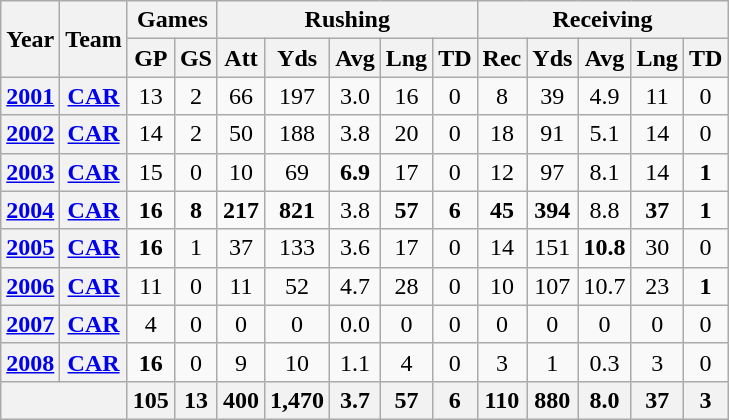<table class="wikitable" style="text-align:center;">
<tr>
<th rowspan="2">Year</th>
<th rowspan="2">Team</th>
<th colspan="2">Games</th>
<th colspan="5">Rushing</th>
<th colspan="5">Receiving</th>
</tr>
<tr>
<th>GP</th>
<th>GS</th>
<th>Att</th>
<th>Yds</th>
<th>Avg</th>
<th>Lng</th>
<th>TD</th>
<th>Rec</th>
<th>Yds</th>
<th>Avg</th>
<th>Lng</th>
<th>TD</th>
</tr>
<tr>
<th><a href='#'>2001</a></th>
<th><a href='#'>CAR</a></th>
<td>13</td>
<td>2</td>
<td>66</td>
<td>197</td>
<td>3.0</td>
<td>16</td>
<td>0</td>
<td>8</td>
<td>39</td>
<td>4.9</td>
<td>11</td>
<td>0</td>
</tr>
<tr>
<th><a href='#'>2002</a></th>
<th><a href='#'>CAR</a></th>
<td>14</td>
<td>2</td>
<td>50</td>
<td>188</td>
<td>3.8</td>
<td>20</td>
<td>0</td>
<td>18</td>
<td>91</td>
<td>5.1</td>
<td>14</td>
<td>0</td>
</tr>
<tr>
<th><a href='#'>2003</a></th>
<th><a href='#'>CAR</a></th>
<td>15</td>
<td>0</td>
<td>10</td>
<td>69</td>
<td><strong>6.9</strong></td>
<td>17</td>
<td>0</td>
<td>12</td>
<td>97</td>
<td>8.1</td>
<td>14</td>
<td><strong>1</strong></td>
</tr>
<tr>
<th><a href='#'>2004</a></th>
<th><a href='#'>CAR</a></th>
<td><strong>16</strong></td>
<td><strong>8</strong></td>
<td><strong>217</strong></td>
<td><strong>821</strong></td>
<td>3.8</td>
<td><strong>57</strong></td>
<td><strong>6</strong></td>
<td><strong>45</strong></td>
<td><strong>394</strong></td>
<td>8.8</td>
<td><strong>37</strong></td>
<td><strong>1</strong></td>
</tr>
<tr>
<th><a href='#'>2005</a></th>
<th><a href='#'>CAR</a></th>
<td><strong>16</strong></td>
<td>1</td>
<td>37</td>
<td>133</td>
<td>3.6</td>
<td>17</td>
<td>0</td>
<td>14</td>
<td>151</td>
<td><strong>10.8</strong></td>
<td>30</td>
<td>0</td>
</tr>
<tr>
<th><a href='#'>2006</a></th>
<th><a href='#'>CAR</a></th>
<td>11</td>
<td>0</td>
<td>11</td>
<td>52</td>
<td>4.7</td>
<td>28</td>
<td>0</td>
<td>10</td>
<td>107</td>
<td>10.7</td>
<td>23</td>
<td><strong>1</strong></td>
</tr>
<tr>
<th><a href='#'>2007</a></th>
<th><a href='#'>CAR</a></th>
<td>4</td>
<td>0</td>
<td>0</td>
<td>0</td>
<td>0.0</td>
<td>0</td>
<td>0</td>
<td>0</td>
<td>0</td>
<td>0</td>
<td>0</td>
<td>0</td>
</tr>
<tr>
<th><a href='#'>2008</a></th>
<th><a href='#'>CAR</a></th>
<td><strong>16</strong></td>
<td>0</td>
<td>9</td>
<td>10</td>
<td>1.1</td>
<td>4</td>
<td>0</td>
<td>3</td>
<td>1</td>
<td>0.3</td>
<td>3</td>
<td>0</td>
</tr>
<tr>
<th colspan="2"></th>
<th>105</th>
<th>13</th>
<th>400</th>
<th>1,470</th>
<th>3.7</th>
<th>57</th>
<th>6</th>
<th>110</th>
<th>880</th>
<th>8.0</th>
<th>37</th>
<th>3</th>
</tr>
</table>
